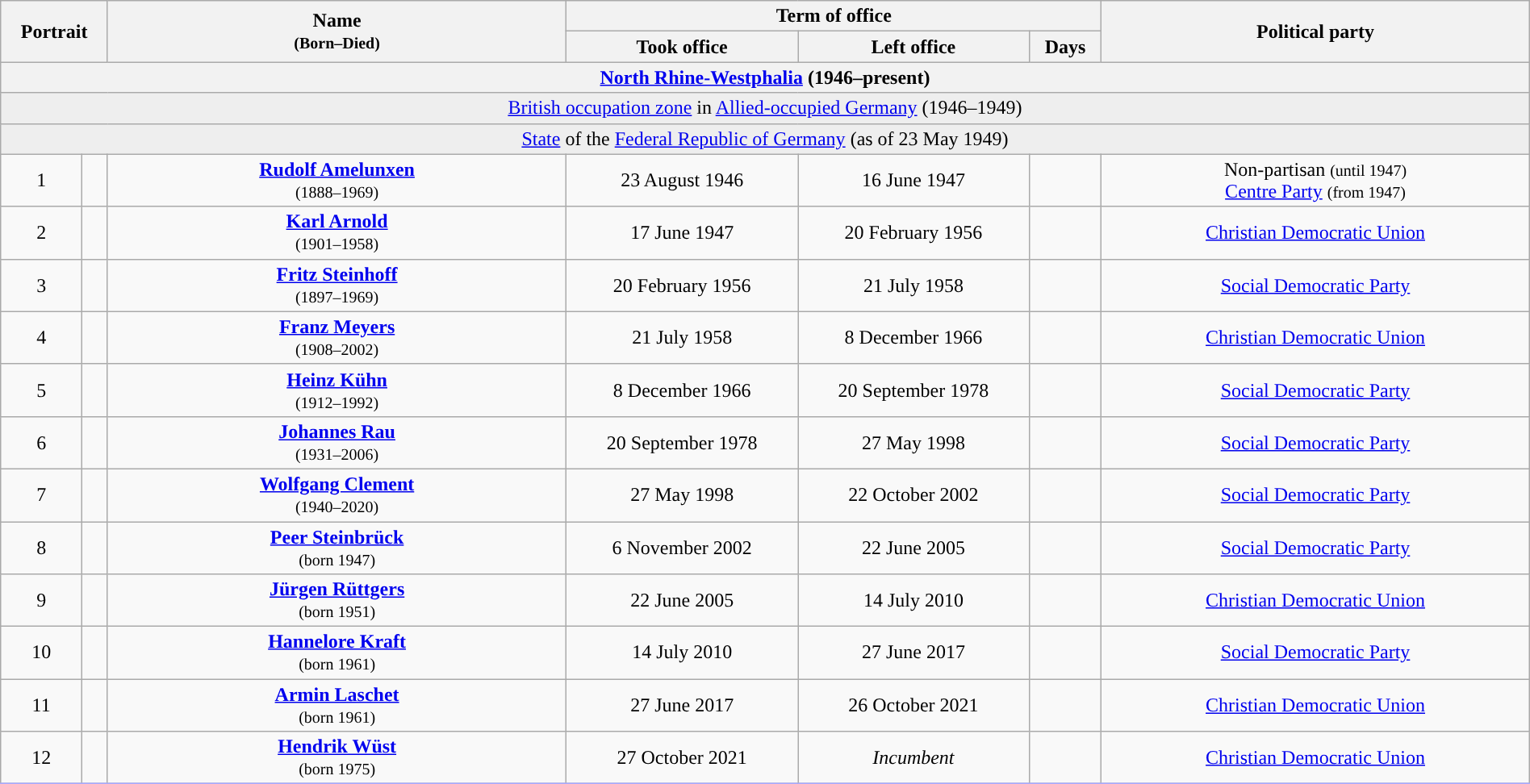<table class="wikitable" style="text-align:center; width:100%; border:1px #AAAAFF solid">
<tr>
<th width=80px rowspan=2 colspan=2>Portrait</th>
<th width=30% rowspan=2>Name<br><small>(Born–Died)</small></th>
<th width=35% colspan=3>Term of office</th>
<th width=28% rowspan=2>Political party</th>
</tr>
<tr>
<th>Took office</th>
<th>Left office</th>
<th>Days</th>
</tr>
<tr>
<th colspan="7"><a href='#'>North Rhine-Westphalia</a> (1946–present)</th>
</tr>
<tr>
<td bgcolor=#EEEEEE colspan=8><a href='#'>British occupation zone</a> in <a href='#'>Allied-occupied Germany</a> (1946–1949)</td>
</tr>
<tr>
<td bgcolor=#EEEEEE colspan=8><a href='#'>State</a> of the <a href='#'>Federal Republic of Germany</a> (as of 23 May 1949)</td>
</tr>
<tr>
<td rowspan="1" style="background:">1</td>
<td></td>
<td><strong><a href='#'>Rudolf Amelunxen</a></strong><br><small>(1888–1969)</small></td>
<td>23 August 1946</td>
<td>16 June 1947</td>
<td></td>
<td>Non-partisan <small>(until 1947)</small><br><a href='#'>Centre Party</a> <small>(from 1947)</small></td>
</tr>
<tr>
<td style="background:">2</td>
<td></td>
<td><strong><a href='#'>Karl Arnold</a></strong><br><small>(1901–1958)</small></td>
<td>17 June 1947</td>
<td>20 February 1956<br></td>
<td></td>
<td><a href='#'>Christian Democratic Union</a></td>
</tr>
<tr>
<td style="background:">3</td>
<td></td>
<td><strong><a href='#'>Fritz Steinhoff</a></strong><br><small>(1897–1969)</small></td>
<td>20 February 1956</td>
<td>21 July 1958</td>
<td></td>
<td><a href='#'>Social Democratic Party</a></td>
</tr>
<tr>
<td style="background:">4</td>
<td></td>
<td><strong><a href='#'>Franz Meyers</a></strong><br><small>(1908–2002)</small></td>
<td>21 July 1958</td>
<td>8 December 1966<br></td>
<td></td>
<td><a href='#'>Christian Democratic Union</a></td>
</tr>
<tr>
<td style="background:">5</td>
<td></td>
<td><strong><a href='#'>Heinz Kühn</a></strong><br><small>(1912–1992)</small></td>
<td>8 December 1966</td>
<td>20 September 1978</td>
<td></td>
<td><a href='#'>Social Democratic Party</a></td>
</tr>
<tr>
<td style="background:">6</td>
<td></td>
<td><strong><a href='#'>Johannes Rau</a></strong><br><small>(1931–2006)</small></td>
<td>20 September 1978</td>
<td>27 May 1998</td>
<td></td>
<td><a href='#'>Social Democratic Party</a></td>
</tr>
<tr>
<td style="background:">7</td>
<td></td>
<td><strong><a href='#'>Wolfgang Clement</a></strong><br><small>(1940–2020)</small></td>
<td>27 May 1998</td>
<td>22 October 2002<br></td>
<td></td>
<td><a href='#'>Social Democratic Party</a></td>
</tr>
<tr>
<td style="background:">8</td>
<td></td>
<td><strong><a href='#'>Peer Steinbrück</a></strong><br><small>(born 1947)</small></td>
<td>6 November 2002</td>
<td>22 June 2005</td>
<td></td>
<td><a href='#'>Social Democratic Party</a></td>
</tr>
<tr>
<td style="background:">9</td>
<td></td>
<td><strong><a href='#'>Jürgen Rüttgers</a></strong><br><small>(born 1951)</small></td>
<td>22 June 2005</td>
<td>14 July 2010</td>
<td></td>
<td><a href='#'>Christian Democratic Union</a></td>
</tr>
<tr>
<td style="background:">10</td>
<td></td>
<td><strong><a href='#'>Hannelore Kraft</a></strong><br><small>(born 1961)</small></td>
<td>14 July 2010</td>
<td>27 June 2017</td>
<td></td>
<td><a href='#'>Social Democratic Party</a></td>
</tr>
<tr>
<td style="background:">11</td>
<td></td>
<td><strong><a href='#'>Armin Laschet</a></strong><br><small>(born 1961)</small></td>
<td>27 June 2017</td>
<td>26 October 2021<br></td>
<td></td>
<td><a href='#'>Christian Democratic Union</a></td>
</tr>
<tr>
<td style="background:">12</td>
<td></td>
<td><strong><a href='#'>Hendrik Wüst</a></strong><br><small>(born 1975)</small></td>
<td>27 October 2021</td>
<td><em>Incumbent</em></td>
<td></td>
<td><a href='#'>Christian Democratic Union</a></td>
</tr>
<tr>
</tr>
</table>
